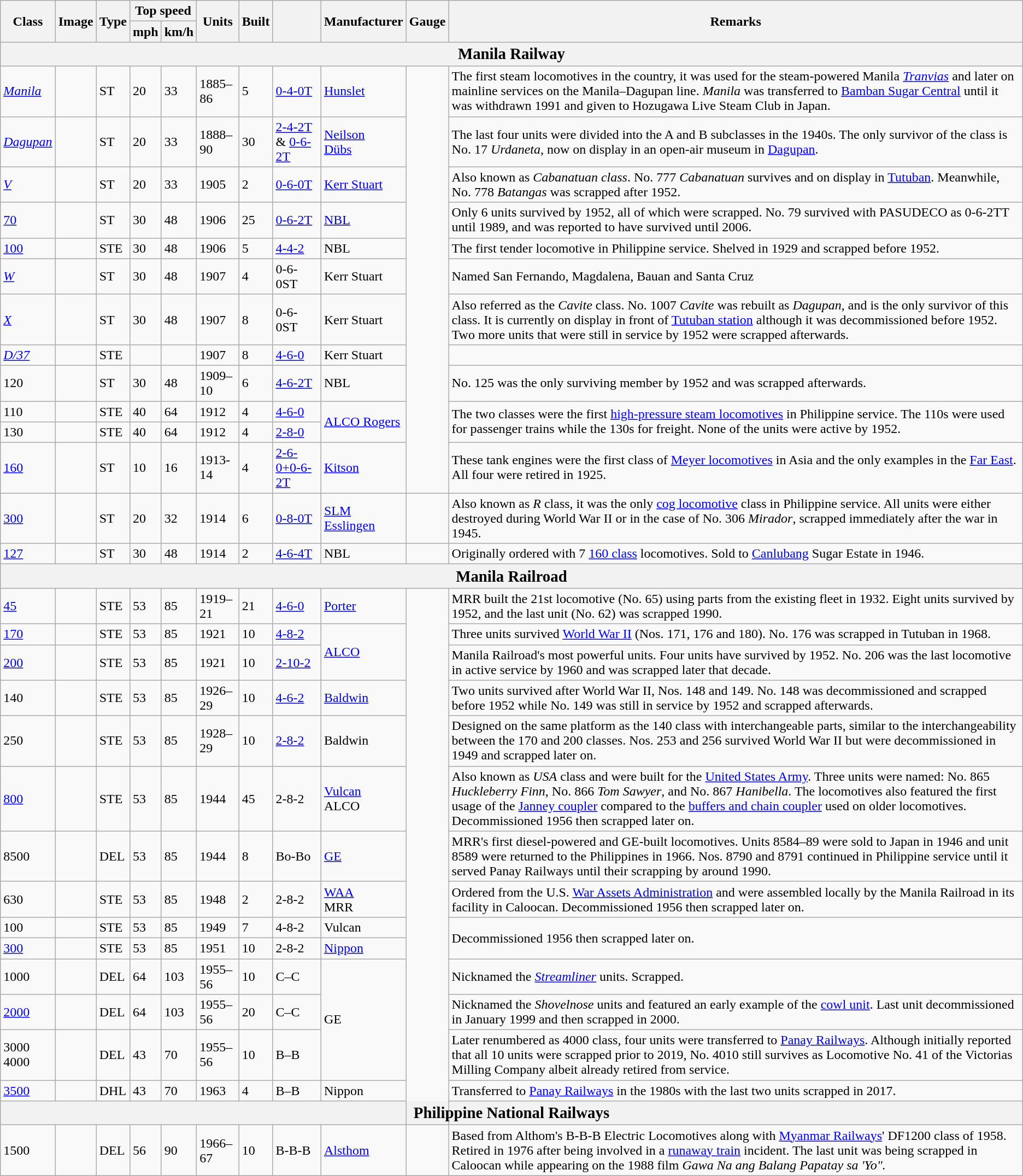<table class="wikitable">
<tr>
<th rowspan="2">Class</th>
<th rowspan="2">Image</th>
<th rowspan="2">Type</th>
<th colspan="2">Top speed</th>
<th rowspan="2">Units</th>
<th rowspan="2">Built</th>
<th rowspan="2"></th>
<th rowspan="2">Manufacturer</th>
<th rowspan="2">Gauge</th>
<th rowspan="2">Remarks</th>
</tr>
<tr>
<th>mph</th>
<th>km/h</th>
</tr>
<tr>
<th colspan="11"><big>Manila Railway</big></th>
</tr>
<tr>
<td><em><a href='#'>Manila</a></em></td>
<td></td>
<td>ST</td>
<td>20</td>
<td>33</td>
<td>1885–86</td>
<td>5</td>
<td><a href='#'>0-4-0T</a></td>
<td><a href='#'>Hunslet</a></td>
<td rowspan="12"></td>
<td>The first steam locomotives in the country, it was used for the steam-powered Manila <em><a href='#'>Tranvias</a></em> and later on mainline services on the Manila–Dagupan line. <em>Manila</em> was transferred to <a href='#'>Bamban Sugar Central</a> until it was withdrawn  1991 and given to Hozugawa Live Steam Club in Japan.</td>
</tr>
<tr>
<td><em><a href='#'>Dagupan</a></em></td>
<td></td>
<td>ST</td>
<td>20</td>
<td>33</td>
<td>1888–90</td>
<td>30</td>
<td><a href='#'>2-4-2T</a> & <a href='#'>0-6-2T</a></td>
<td><a href='#'>Neilson</a><br><a href='#'>Dübs</a></td>
<td>The last four units were divided into the A and B subclasses in the 1940s. The only survivor of the class is No. 17 <em>Urdaneta</em>, now on display in an open-air museum in <a href='#'>Dagupan</a>.</td>
</tr>
<tr>
<td><em><a href='#'>V</a></em></td>
<td></td>
<td>ST</td>
<td>20</td>
<td>33</td>
<td>1905</td>
<td>2</td>
<td><a href='#'>0-6-0T</a></td>
<td><a href='#'>Kerr Stuart</a></td>
<td>Also known as <em>Cabanatuan class</em>. No. 777 <em>Cabanatuan</em> survives and on display in <a href='#'>Tutuban</a>. Meanwhile, No. 778 <em>Batangas</em> was scrapped after 1952.</td>
</tr>
<tr>
<td><a href='#'>70</a></td>
<td></td>
<td>ST</td>
<td>30</td>
<td>48</td>
<td>1906</td>
<td>25</td>
<td><a href='#'>0-6-2T</a></td>
<td><a href='#'>NBL</a></td>
<td>Only 6 units survived by 1952, all of which were scrapped. No. 79 survived with PASUDECO as 0-6-2TT until 1989, and was reported to have survived until 2006.</td>
</tr>
<tr>
<td><a href='#'>100</a></td>
<td></td>
<td>STE</td>
<td>30</td>
<td>48</td>
<td>1906</td>
<td>5</td>
<td><a href='#'>4-4-2</a></td>
<td>NBL</td>
<td>The first tender locomotive in Philippine service. Shelved in 1929 and scrapped before 1952.</td>
</tr>
<tr>
<td><em><a href='#'>W</a></em></td>
<td></td>
<td>ST</td>
<td>30</td>
<td>48</td>
<td>1907</td>
<td>4</td>
<td>0-6-0ST</td>
<td>Kerr Stuart</td>
<td>Named San Fernando, Magdalena, Bauan and Santa Cruz</td>
</tr>
<tr>
<td><em><a href='#'>X</a></em></td>
<td></td>
<td>ST</td>
<td>30</td>
<td>48</td>
<td>1907</td>
<td>8</td>
<td>0-6-0ST</td>
<td>Kerr Stuart</td>
<td>Also referred as the <em>Cavite</em> class. No. 1007 <em>Cavite</em> was rebuilt as <em>Dagupan</em>, and is the only survivor of this class. It is currently on display in front of <a href='#'>Tutuban station</a> although it was decommissioned before 1952. Two more units that were still in service by 1952 were scrapped afterwards.</td>
</tr>
<tr>
<td><em><a href='#'>D/37</a></em></td>
<td></td>
<td>STE</td>
<td></td>
<td></td>
<td>1907</td>
<td>8</td>
<td><a href='#'>4-6-0</a></td>
<td>Kerr Stuart</td>
<td></td>
</tr>
<tr>
<td>120</td>
<td></td>
<td>ST</td>
<td>30</td>
<td>48</td>
<td>1909–10</td>
<td>6</td>
<td><a href='#'>4-6-2T</a></td>
<td>NBL</td>
<td>No. 125 was the only surviving member by 1952 and was scrapped afterwards.</td>
</tr>
<tr>
<td>110</td>
<td></td>
<td>STE</td>
<td>40</td>
<td>64</td>
<td>1912</td>
<td>4</td>
<td><a href='#'>4-6-0</a></td>
<td rowspan="2"><a href='#'>ALCO Rogers</a></td>
<td rowspan="2">The two classes were the first <a href='#'>high-pressure steam locomotives</a> in Philippine service. The 110s were used for passenger trains while the 130s for freight. None of the units were active by 1952.</td>
</tr>
<tr>
<td>130</td>
<td></td>
<td>STE</td>
<td>40</td>
<td>64</td>
<td>1912</td>
<td>4</td>
<td><a href='#'>2-8-0</a></td>
</tr>
<tr>
<td><a href='#'>160</a></td>
<td></td>
<td>ST</td>
<td>10</td>
<td>16</td>
<td>1913-14</td>
<td>4</td>
<td><a href='#'>2-6-0+0-6-2T</a></td>
<td><a href='#'>Kitson</a></td>
<td>These tank engines were the first class of <a href='#'>Meyer locomotives</a> in Asia and the only examples in the <a href='#'>Far East</a>. All four were retired in 1925.</td>
</tr>
<tr>
<td><a href='#'>300</a></td>
<td></td>
<td>ST</td>
<td>20</td>
<td>32</td>
<td>1914</td>
<td>6</td>
<td><a href='#'>0-8-0T</a></td>
<td><a href='#'>SLM</a><br><a href='#'>Esslingen</a></td>
<td></td>
<td>Also known as <em>R</em> class, it was the only <a href='#'>cog locomotive</a> class in Philippine service. All units were either destroyed during World War II or in the case of No. 306 <em>Mirador</em>, scrapped immediately after the war in 1945.</td>
</tr>
<tr>
<td><a href='#'>127</a></td>
<td></td>
<td>ST</td>
<td>30</td>
<td>48</td>
<td>1914</td>
<td>2</td>
<td><a href='#'>4-6-4T</a></td>
<td>NBL</td>
<td></td>
<td>Originally ordered with 7 <a href='#'>160 class</a> locomotives. Sold to <a href='#'>Canlubang</a> Sugar Estate in 1946.</td>
</tr>
<tr>
<th colspan="11"><big>Manila Railroad</big></th>
</tr>
<tr>
<td><a href='#'>45</a></td>
<td></td>
<td>STE</td>
<td>53</td>
<td>85</td>
<td>1919–21</td>
<td>21</td>
<td><a href='#'>4-6-0</a></td>
<td><a href='#'>Porter</a></td>
<td rowspan="15"></td>
<td>MRR built the 21st locomotive (No. 65) using parts from the existing fleet in 1932. Eight units survived by 1952, and the last unit (No. 62) was scrapped  1990.</td>
</tr>
<tr>
<td><a href='#'>170</a></td>
<td></td>
<td>STE</td>
<td>53</td>
<td>85</td>
<td>1921</td>
<td>10</td>
<td><a href='#'>4-8-2</a></td>
<td rowspan="2"><a href='#'>ALCO</a></td>
<td>Three units survived <a href='#'>World War II</a> (Nos. 171, 176 and 180). No. 176 was scrapped in Tutuban in 1968.</td>
</tr>
<tr>
<td><a href='#'>200</a></td>
<td></td>
<td>STE</td>
<td>53</td>
<td>85</td>
<td>1921</td>
<td>10</td>
<td><a href='#'>2-10-2</a></td>
<td>Manila Railroad's most powerful units. Four units have survived by 1952. No. 206 was the last locomotive in active service by 1960 and was scrapped later that decade.</td>
</tr>
<tr>
<td>140</td>
<td></td>
<td>STE</td>
<td>53</td>
<td>85</td>
<td>1926–29</td>
<td>10</td>
<td><a href='#'>4-6-2</a></td>
<td><a href='#'>Baldwin</a></td>
<td>Two units survived after World War II, Nos. 148 and 149. No. 148 was decommissioned and scrapped before 1952 while No. 149 was still in service by 1952 and scrapped afterwards.</td>
</tr>
<tr>
<td>250</td>
<td></td>
<td>STE</td>
<td>53</td>
<td>85</td>
<td>1928–29</td>
<td>10</td>
<td><a href='#'>2-8-2</a></td>
<td>Baldwin</td>
<td>Designed on the same platform as the 140 class with interchangeable parts, similar to the interchangeability between the 170 and 200 classes. Nos. 253 and 256 survived World War II but were decommissioned in 1949 and scrapped later on.</td>
</tr>
<tr>
<td><a href='#'>800</a></td>
<td></td>
<td>STE</td>
<td>53</td>
<td>85</td>
<td>1944</td>
<td>45</td>
<td>2-8-2</td>
<td><a href='#'>Vulcan</a><br>ALCO</td>
<td>Also known as <em>USA</em> class and were built for the <a href='#'>United States Army</a>. Three units were named: No. 865 <em>Huckleberry Finn</em>, No. 866 <em>Tom Sawyer</em>, and No. 867 <em>Hanibella</em>. The locomotives also featured the first usage of the <a href='#'>Janney coupler</a> compared to the <a href='#'>buffers and chain coupler</a> used on older locomotives. Decommissioned  1956 then scrapped later on.</td>
</tr>
<tr>
<td>8500</td>
<td></td>
<td>DEL</td>
<td>53</td>
<td>85</td>
<td>1944</td>
<td>8</td>
<td>Bo-Bo</td>
<td><a href='#'>GE</a></td>
<td>MRR's first diesel-powered and GE-built locomotives. Units 8584–89 were sold to Japan in 1946 and unit 8589 were returned to the Philippines in 1966. Nos. 8790 and 8791 continued in Philippine service until it served Panay Railways until their scrapping by around 1990.</td>
</tr>
<tr>
<td>630</td>
<td></td>
<td>STE</td>
<td>53</td>
<td>85</td>
<td>1948</td>
<td>2</td>
<td>2-8-2</td>
<td><a href='#'>WAA</a><br>MRR</td>
<td>Ordered from the U.S. <a href='#'>War Assets Administration</a> and were assembled locally by the Manila Railroad in its facility in Caloocan. Decommissioned  1956 then scrapped later on.</td>
</tr>
<tr>
<td>100</td>
<td></td>
<td>STE</td>
<td>53</td>
<td>85</td>
<td>1949</td>
<td>7</td>
<td>4-8-2</td>
<td>Vulcan</td>
<td rowspan="2">Decommissioned  1956 then scrapped later on.</td>
</tr>
<tr>
<td><a href='#'>300</a></td>
<td></td>
<td>STE</td>
<td>53</td>
<td>85</td>
<td>1951</td>
<td>10</td>
<td>2-8-2</td>
<td><a href='#'>Nippon</a></td>
</tr>
<tr>
<td>1000</td>
<td></td>
<td>DEL</td>
<td>64</td>
<td>103</td>
<td>1955–56</td>
<td>10</td>
<td>C–C</td>
<td rowspan="3">GE</td>
<td>Nicknamed the <em><a href='#'>Streamliner</a></em> units. Scrapped.</td>
</tr>
<tr>
<td><a href='#'>2000</a></td>
<td></td>
<td>DEL</td>
<td>64</td>
<td>103</td>
<td>1955–56</td>
<td>20</td>
<td>C–C</td>
<td>Nicknamed the <em>Shovelnose</em> units and featured an early example of the <a href='#'>cowl unit</a>. Last unit decommissioned in January 1999 and then scrapped in 2000.</td>
</tr>
<tr>
<td>3000<br>4000</td>
<td></td>
<td>DEL</td>
<td>43</td>
<td>70</td>
<td>1955–56</td>
<td>10</td>
<td>B–B</td>
<td>Later renumbered as 4000 class, four units were transferred to <a href='#'>Panay Railways</a>. Although initially reported that all 10 units were scrapped prior to 2019, No. 4010 still survives as Locomotive No. 41 of the Victorias Milling Company albeit already retired from service.</td>
</tr>
<tr>
<td><a href='#'>3500</a></td>
<td></td>
<td>DHL</td>
<td>43</td>
<td>70</td>
<td>1963</td>
<td>4</td>
<td>B–B</td>
<td>Nippon</td>
<td>Transferred to <a href='#'>Panay Railways</a> in the 1980s with the last two units scrapped in 2017.</td>
</tr>
<tr>
<th colspan="11"><big>Philippine National Railways</big></th>
</tr>
<tr>
<td>1500</td>
<td></td>
<td>DEL</td>
<td>56</td>
<td>90</td>
<td>1966–67</td>
<td>10</td>
<td>B-B-B</td>
<td><a href='#'>Alsthom</a></td>
<td></td>
<td>Based from Althom's B-B-B Electric Locomotives along with <a href='#'>Myanmar Railways</a>' DF1200 class of 1958. Retired in 1976 after being involved in a <a href='#'>runaway train</a> incident. The last unit was being scrapped in Caloocan while appearing on the 1988 film <em>Gawa Na ang Balang Papatay sa 'Yo".</em></td>
</tr>
</table>
